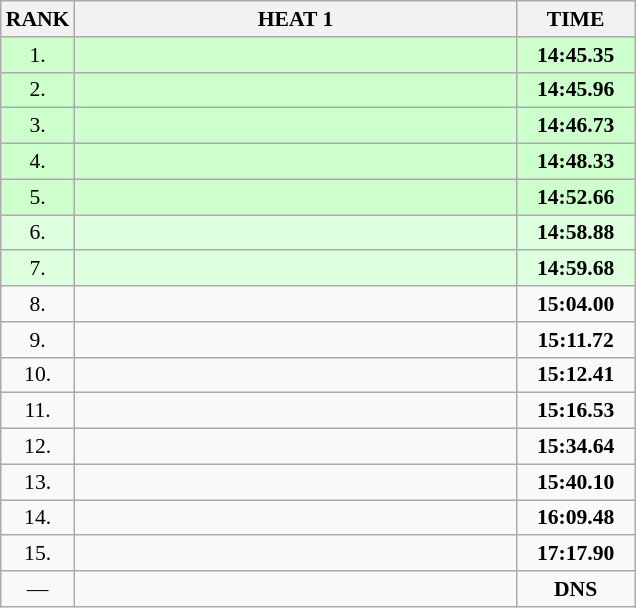<table class="wikitable" style="border-collapse: collapse; font-size: 90%;">
<tr>
<th>RANK</th>
<th style="width: 20em">HEAT 1</th>
<th style="width: 5em">TIME</th>
</tr>
<tr style="background:#ccffcc;">
<td align="center">1.</td>
<td></td>
<td align="center"><strong>14:45.35</strong></td>
</tr>
<tr style="background:#ccffcc;">
<td align="center">2.</td>
<td></td>
<td align="center"><strong>14:45.96</strong></td>
</tr>
<tr style="background:#ccffcc;">
<td align="center">3.</td>
<td></td>
<td align="center"><strong>14:46.73</strong></td>
</tr>
<tr style="background:#ccffcc;">
<td align="center">4.</td>
<td></td>
<td align="center"><strong>14:48.33</strong></td>
</tr>
<tr style="background:#ccffcc;">
<td align="center">5.</td>
<td></td>
<td align="center"><strong>14:52.66</strong></td>
</tr>
<tr style="background:#ddffdd;">
<td align="center">6.</td>
<td></td>
<td align="center"><strong>14:58.88</strong></td>
</tr>
<tr style="background:#ddffdd;">
<td align="center">7.</td>
<td></td>
<td align="center"><strong>14:59.68</strong></td>
</tr>
<tr>
<td align="center">8.</td>
<td></td>
<td align="center"><strong>15:04.00</strong></td>
</tr>
<tr>
<td align="center">9.</td>
<td></td>
<td align="center"><strong>15:11.72</strong></td>
</tr>
<tr>
<td align="center">10.</td>
<td></td>
<td align="center"><strong>15:12.41</strong></td>
</tr>
<tr>
<td align="center">11.</td>
<td></td>
<td align="center"><strong>15:16.53</strong></td>
</tr>
<tr>
<td align="center">12.</td>
<td></td>
<td align="center"><strong>15:34.64</strong></td>
</tr>
<tr>
<td align="center">13.</td>
<td></td>
<td align="center"><strong>15:40.10</strong></td>
</tr>
<tr>
<td align="center">14.</td>
<td></td>
<td align="center"><strong>16:09.48</strong></td>
</tr>
<tr>
<td align="center">15.</td>
<td></td>
<td align="center"><strong>17:17.90</strong></td>
</tr>
<tr>
<td align="center">—</td>
<td></td>
<td align="center"><strong>DNS</strong></td>
</tr>
</table>
